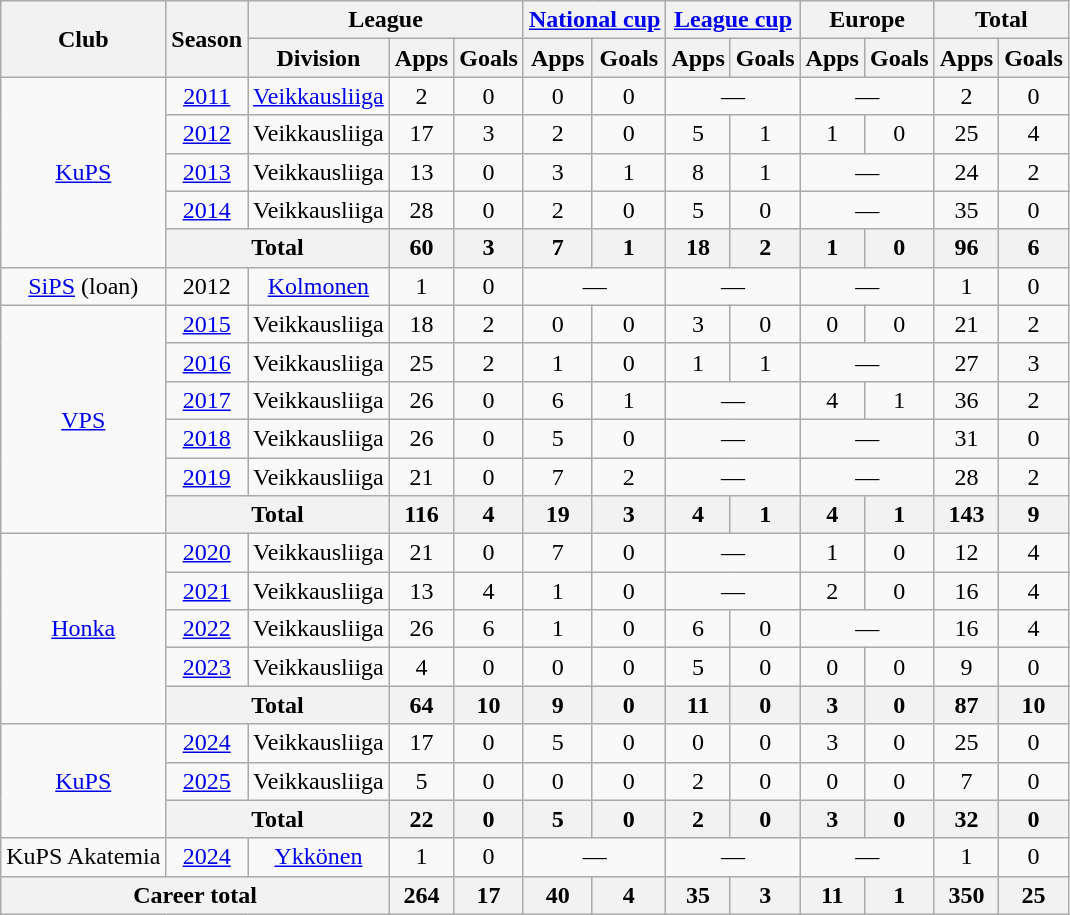<table class="wikitable" style="text-align: center;">
<tr>
<th rowspan="2">Club</th>
<th rowspan="2">Season</th>
<th colspan="3">League</th>
<th colspan="2"><a href='#'>National cup</a></th>
<th colspan="2"><a href='#'>League cup</a></th>
<th colspan="2">Europe</th>
<th colspan="2">Total</th>
</tr>
<tr>
<th>Division</th>
<th>Apps</th>
<th>Goals</th>
<th>Apps</th>
<th>Goals</th>
<th>Apps</th>
<th>Goals</th>
<th>Apps</th>
<th>Goals</th>
<th>Apps</th>
<th>Goals</th>
</tr>
<tr>
<td rowspan="5"><a href='#'>KuPS</a></td>
<td><a href='#'>2011</a></td>
<td><a href='#'>Veikkausliiga</a></td>
<td>2</td>
<td>0</td>
<td>0</td>
<td>0</td>
<td colspan="2">—</td>
<td colspan="2">—</td>
<td>2</td>
<td>0</td>
</tr>
<tr>
<td><a href='#'>2012</a></td>
<td>Veikkausliiga</td>
<td>17</td>
<td>3</td>
<td>2</td>
<td>0</td>
<td>5</td>
<td>1</td>
<td>1</td>
<td>0</td>
<td>25</td>
<td>4</td>
</tr>
<tr>
<td><a href='#'>2013</a></td>
<td>Veikkausliiga</td>
<td>13</td>
<td>0</td>
<td>3</td>
<td>1</td>
<td>8</td>
<td>1</td>
<td colspan="2">—</td>
<td>24</td>
<td>2</td>
</tr>
<tr>
<td><a href='#'>2014</a></td>
<td>Veikkausliiga</td>
<td>28</td>
<td>0</td>
<td>2</td>
<td>0</td>
<td>5</td>
<td>0</td>
<td colspan="2">—</td>
<td>35</td>
<td>0</td>
</tr>
<tr>
<th colspan="2">Total</th>
<th>60</th>
<th>3</th>
<th>7</th>
<th>1</th>
<th>18</th>
<th>2</th>
<th>1</th>
<th>0</th>
<th>96</th>
<th>6</th>
</tr>
<tr>
<td><a href='#'>SiPS</a> (loan)</td>
<td>2012</td>
<td><a href='#'>Kolmonen</a></td>
<td>1</td>
<td>0</td>
<td colspan="2">—</td>
<td colspan="2">—</td>
<td colspan="2">—</td>
<td>1</td>
<td>0</td>
</tr>
<tr>
<td rowspan="6"><a href='#'>VPS</a></td>
<td><a href='#'>2015</a></td>
<td>Veikkausliiga</td>
<td>18</td>
<td>2</td>
<td>0</td>
<td>0</td>
<td>3</td>
<td>0</td>
<td>0</td>
<td>0</td>
<td>21</td>
<td>2</td>
</tr>
<tr>
<td><a href='#'>2016</a></td>
<td>Veikkausliiga</td>
<td>25</td>
<td>2</td>
<td>1</td>
<td>0</td>
<td>1</td>
<td>1</td>
<td colspan="2">—</td>
<td>27</td>
<td>3</td>
</tr>
<tr>
<td><a href='#'>2017</a></td>
<td>Veikkausliiga</td>
<td>26</td>
<td>0</td>
<td>6</td>
<td>1</td>
<td colspan="2">—</td>
<td>4</td>
<td>1</td>
<td>36</td>
<td>2</td>
</tr>
<tr>
<td><a href='#'>2018</a></td>
<td>Veikkausliiga</td>
<td>26</td>
<td>0</td>
<td>5</td>
<td>0</td>
<td colspan="2">—</td>
<td colspan="2">—</td>
<td>31</td>
<td>0</td>
</tr>
<tr>
<td><a href='#'>2019</a></td>
<td>Veikkausliiga</td>
<td>21</td>
<td>0</td>
<td>7</td>
<td>2</td>
<td colspan="2">—</td>
<td colspan="2">—</td>
<td>28</td>
<td>2</td>
</tr>
<tr>
<th colspan="2">Total</th>
<th>116</th>
<th>4</th>
<th>19</th>
<th>3</th>
<th>4</th>
<th>1</th>
<th>4</th>
<th>1</th>
<th>143</th>
<th>9</th>
</tr>
<tr>
<td rowspan="5"><a href='#'>Honka</a></td>
<td><a href='#'>2020</a></td>
<td>Veikkausliiga</td>
<td>21</td>
<td>0</td>
<td>7</td>
<td>0</td>
<td colspan="2">—</td>
<td>1</td>
<td>0</td>
<td>12</td>
<td>4</td>
</tr>
<tr>
<td><a href='#'>2021</a></td>
<td>Veikkausliiga</td>
<td>13</td>
<td>4</td>
<td>1</td>
<td>0</td>
<td colspan="2">—</td>
<td>2</td>
<td>0</td>
<td>16</td>
<td>4</td>
</tr>
<tr>
<td><a href='#'>2022</a></td>
<td>Veikkausliiga</td>
<td>26</td>
<td>6</td>
<td>1</td>
<td>0</td>
<td>6</td>
<td>0</td>
<td colspan="2">—</td>
<td>16</td>
<td>4</td>
</tr>
<tr>
<td><a href='#'>2023</a></td>
<td>Veikkausliiga</td>
<td>4</td>
<td>0</td>
<td>0</td>
<td>0</td>
<td>5</td>
<td>0</td>
<td>0</td>
<td>0</td>
<td>9</td>
<td>0</td>
</tr>
<tr>
<th colspan="2">Total</th>
<th>64</th>
<th>10</th>
<th>9</th>
<th>0</th>
<th>11</th>
<th>0</th>
<th>3</th>
<th>0</th>
<th>87</th>
<th>10</th>
</tr>
<tr>
<td rowspan=3><a href='#'>KuPS</a></td>
<td><a href='#'>2024</a></td>
<td>Veikkausliiga</td>
<td>17</td>
<td>0</td>
<td>5</td>
<td>0</td>
<td>0</td>
<td>0</td>
<td>3</td>
<td>0</td>
<td>25</td>
<td>0</td>
</tr>
<tr>
<td><a href='#'>2025</a></td>
<td>Veikkausliiga</td>
<td>5</td>
<td>0</td>
<td>0</td>
<td>0</td>
<td>2</td>
<td>0</td>
<td>0</td>
<td>0</td>
<td>7</td>
<td>0</td>
</tr>
<tr>
<th colspan=2>Total</th>
<th>22</th>
<th>0</th>
<th>5</th>
<th>0</th>
<th>2</th>
<th>0</th>
<th>3</th>
<th>0</th>
<th>32</th>
<th>0</th>
</tr>
<tr>
<td>KuPS Akatemia</td>
<td><a href='#'>2024</a></td>
<td><a href='#'>Ykkönen</a></td>
<td>1</td>
<td>0</td>
<td colspan="2">—</td>
<td colspan="2">—</td>
<td colspan="2">—</td>
<td>1</td>
<td>0</td>
</tr>
<tr>
<th colspan="3">Career total</th>
<th>264</th>
<th>17</th>
<th>40</th>
<th>4</th>
<th>35</th>
<th>3</th>
<th>11</th>
<th>1</th>
<th>350</th>
<th>25</th>
</tr>
</table>
